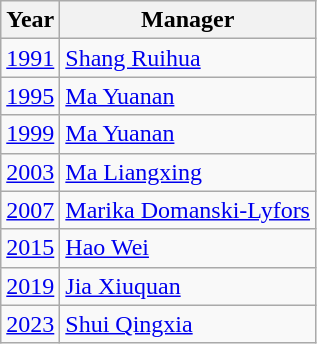<table class="wikitable">
<tr>
<th>Year</th>
<th>Manager</th>
</tr>
<tr>
<td align=center><a href='#'>1991</a></td>
<td> <a href='#'>Shang Ruihua</a></td>
</tr>
<tr>
<td align=center><a href='#'>1995</a></td>
<td> <a href='#'>Ma Yuanan</a></td>
</tr>
<tr>
<td align=center><a href='#'>1999</a></td>
<td> <a href='#'>Ma Yuanan</a></td>
</tr>
<tr>
<td align=center><a href='#'>2003</a></td>
<td> <a href='#'>Ma Liangxing</a></td>
</tr>
<tr>
<td align=center><a href='#'>2007</a></td>
<td> <a href='#'>Marika Domanski-Lyfors</a></td>
</tr>
<tr>
<td align=center><a href='#'>2015</a></td>
<td> <a href='#'>Hao Wei</a></td>
</tr>
<tr>
<td align=center><a href='#'>2019</a></td>
<td> <a href='#'>Jia Xiuquan</a></td>
</tr>
<tr>
<td align=center><a href='#'>2023</a></td>
<td> <a href='#'>Shui Qingxia</a></td>
</tr>
</table>
